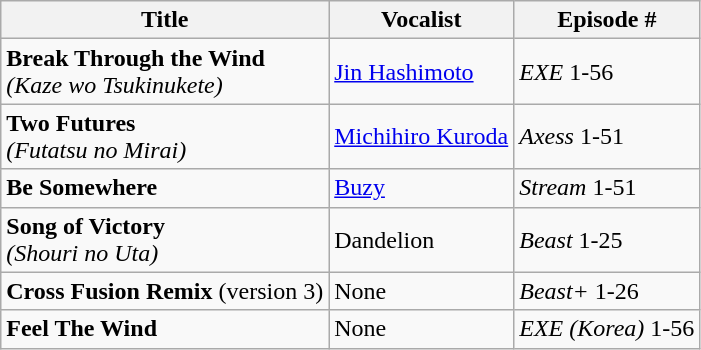<table class="wikitable">
<tr>
<th>Title</th>
<th>Vocalist</th>
<th>Episode #</th>
</tr>
<tr>
<td><strong>Break Through the Wind</strong><br><em>(Kaze wo Tsukinukete)</em></td>
<td><a href='#'>Jin Hashimoto</a></td>
<td><em>EXE</em> 1-56</td>
</tr>
<tr>
<td><strong>Two Futures</strong><br><em>(Futatsu no Mirai)</em></td>
<td><a href='#'>Michihiro Kuroda</a></td>
<td><em>Axess</em> 1-51</td>
</tr>
<tr>
<td><strong>Be Somewhere</strong></td>
<td><a href='#'>Buzy</a></td>
<td><em>Stream</em> 1-51</td>
</tr>
<tr>
<td><strong>Song of Victory</strong><br><em>(Shouri no Uta)</em></td>
<td>Dandelion</td>
<td><em>Beast</em> 1-25</td>
</tr>
<tr>
<td><strong>Cross Fusion Remix</strong> (version 3)</td>
<td>None</td>
<td><em>Beast+</em> 1-26</td>
</tr>
<tr>
<td><strong>Feel The Wind</strong></td>
<td>None</td>
<td><em>EXE (Korea)</em> 1-56</td>
</tr>
</table>
